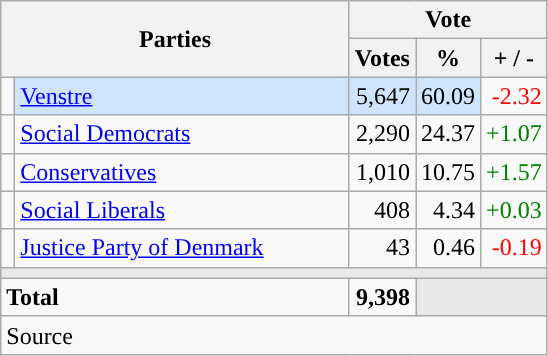<table class="wikitable" style="text-align:right;">
<tr>
<th style="text-align:centre;" rowspan="2" colspan="2" width="225">Parties</th>
<th colspan="3">Vote</th>
</tr>
<tr>
<th width="15">Votes</th>
<th width="15">%</th>
<th width="15">+ / -</th>
</tr>
<tr>
<td width="2" style="color:inherit;background:"></td>
<td bgcolor=#cfe5fe  align="left"><a href='#'>Venstre</a></td>
<td bgcolor=#cfe5fe>5,647</td>
<td bgcolor=#cfe5fe>60.09</td>
<td style=color:red;>-2.32</td>
</tr>
<tr>
<td width="2" style="color:inherit;background:"></td>
<td align="left"><a href='#'>Social Democrats</a></td>
<td>2,290</td>
<td>24.37</td>
<td style=color:green;>+1.07</td>
</tr>
<tr>
<td width="2" style="color:inherit;background:"></td>
<td align="left"><a href='#'>Conservatives</a></td>
<td>1,010</td>
<td>10.75</td>
<td style=color:green;>+1.57</td>
</tr>
<tr>
<td width="2" style="color:inherit;background:"></td>
<td align="left"><a href='#'>Social Liberals</a></td>
<td>408</td>
<td>4.34</td>
<td style=color:green;>+0.03</td>
</tr>
<tr>
<td width="2" style="color:inherit;background:"></td>
<td align="left"><a href='#'>Justice Party of Denmark</a></td>
<td>43</td>
<td>0.46</td>
<td style=color:red;>-0.19</td>
</tr>
<tr>
<td colspan="7" bgcolor="#E9E9E9"></td>
</tr>
<tr>
<td align="left" colspan="2"><strong>Total</strong></td>
<td><strong>9,398</strong></td>
<td bgcolor="#E9E9E9" colspan="2"></td>
</tr>
<tr>
<td align="left" colspan="6">Source</td>
</tr>
</table>
